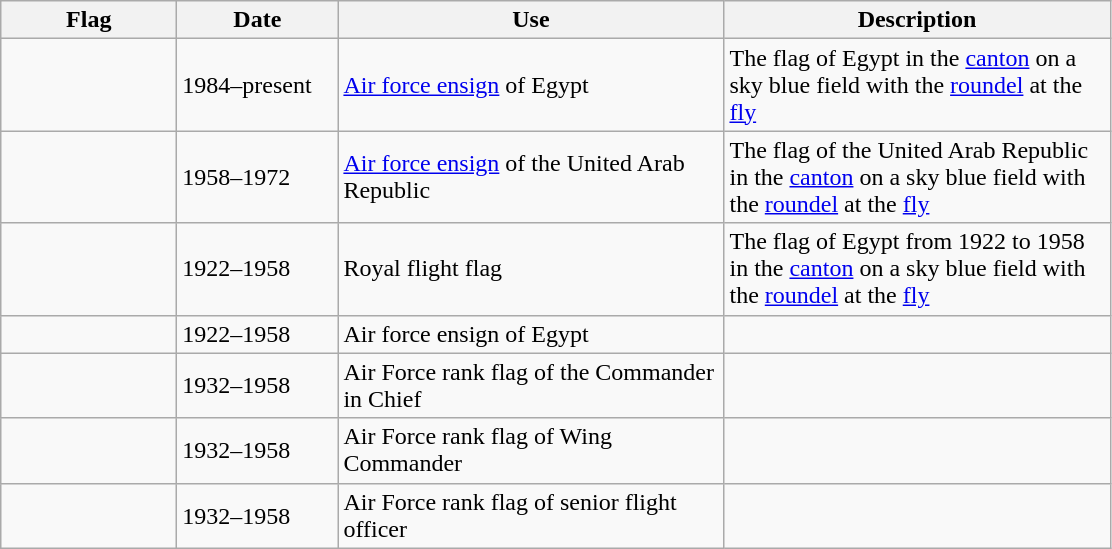<table class="wikitable">
<tr>
<th style="width:110px;">Flag</th>
<th style="width:100px;">Date</th>
<th style="width:250px;">Use</th>
<th style="width:250px;">Description</th>
</tr>
<tr>
<td></td>
<td>1984–present</td>
<td><a href='#'>Air force ensign</a> of Egypt</td>
<td>The flag of Egypt in the <a href='#'>canton</a> on a sky blue field with the <a href='#'>roundel</a> at the <a href='#'>fly</a></td>
</tr>
<tr>
<td></td>
<td>1958–1972</td>
<td><a href='#'>Air force ensign</a> of the United Arab Republic</td>
<td>The flag of the United Arab Republic in the <a href='#'>canton</a> on a sky blue field with the <a href='#'>roundel</a> at the <a href='#'>fly</a></td>
</tr>
<tr>
<td></td>
<td>1922–1958</td>
<td>Royal flight flag</td>
<td>The flag of Egypt from 1922 to 1958 in the <a href='#'>canton</a> on a sky blue field with the <a href='#'>roundel</a> at the <a href='#'>fly</a></td>
</tr>
<tr>
<td></td>
<td>1922–1958</td>
<td>Air force ensign of Egypt</td>
<td></td>
</tr>
<tr>
<td></td>
<td>1932–1958</td>
<td>Air Force rank flag of the Commander in Chief</td>
<td></td>
</tr>
<tr>
<td></td>
<td>1932–1958</td>
<td>Air Force rank flag of Wing Commander</td>
<td></td>
</tr>
<tr>
<td></td>
<td>1932–1958</td>
<td>Air Force rank flag of senior flight officer</td>
<td></td>
</tr>
</table>
